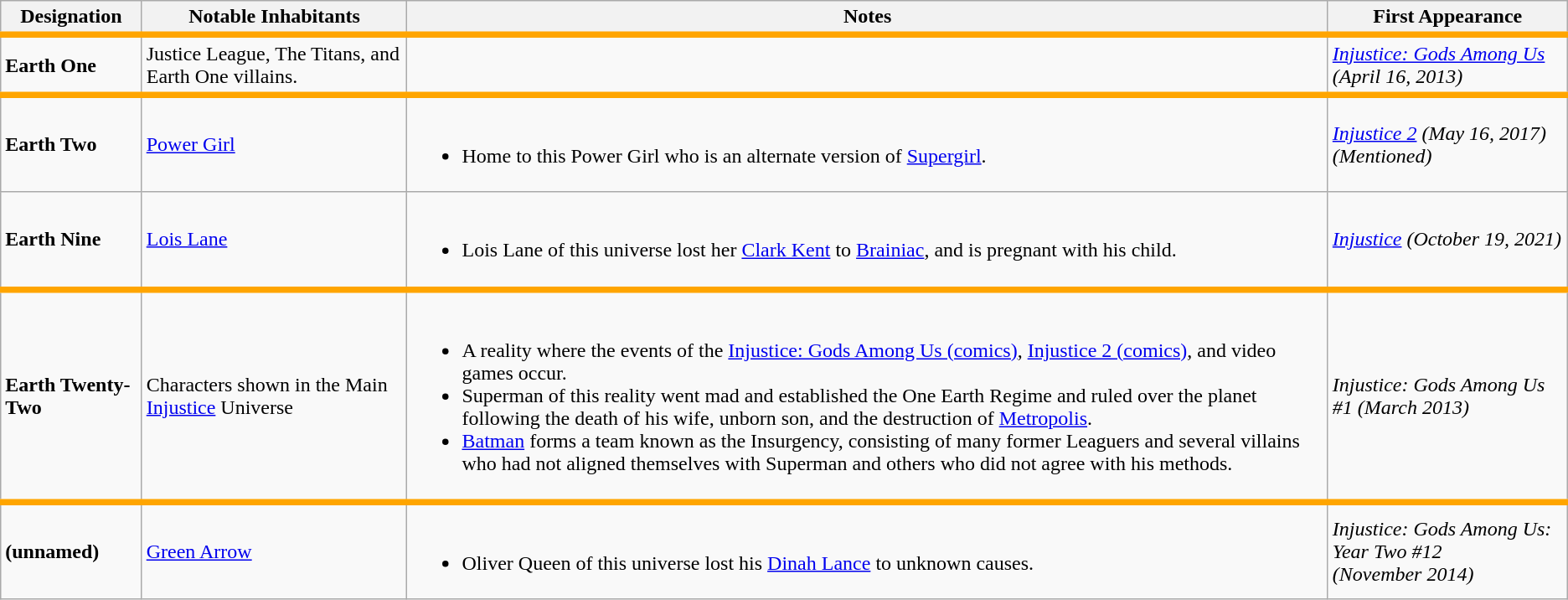<table class="wikitable">
<tr>
<th>Designation</th>
<th>Notable Inhabitants</th>
<th>Notes</th>
<th>First Appearance</th>
</tr>
<tr style="border-top: solid thick Orange">
<td><strong>Earth One</strong></td>
<td>Justice League, The Titans, and Earth One villains.</td>
<td></td>
<td><em><a href='#'>Injustice: Gods Among Us</a></em> <em>(April 16, 2013)</em></td>
</tr>
<tr style="border-top: solid thick Orange">
<td><strong>Earth Two</strong></td>
<td><a href='#'>Power Girl</a></td>
<td><br><ul><li>Home to this Power Girl who is an alternate version of <a href='#'>Supergirl</a>.</li></ul></td>
<td><em><a href='#'>Injustice 2</a> (May 16, 2017) (Mentioned)</em></td>
</tr>
<tr>
<td><strong>Earth Nine</strong></td>
<td><a href='#'>Lois Lane</a></td>
<td><br><ul><li>Lois Lane of this universe lost her <a href='#'>Clark Kent</a> to <a href='#'>Brainiac</a>, and is pregnant with his child.</li></ul></td>
<td><a href='#'><em>Injustice</em></a> <em>(October 19, 2021)</em></td>
</tr>
<tr style="border-top: solid thick Orange">
<td><strong>Earth Twenty-Two</strong></td>
<td>Characters shown in the Main <a href='#'>Injustice</a> Universe</td>
<td><br><ul><li>A reality where the events of the <a href='#'>Injustice: Gods Among Us (comics)</a>, <a href='#'>Injustice 2 (comics)</a>, and video games occur.</li><li>Superman of this reality went mad and established the One Earth Regime and ruled over the planet following the death of his wife, unborn son, and the destruction of <a href='#'>Metropolis</a>.</li><li><a href='#'>Batman</a> forms a team known as the Insurgency, consisting of many former Leaguers and several villains who had not aligned themselves with Superman and others who did not agree with his methods.</li></ul></td>
<td><em>Injustice: Gods Among Us #1 (March 2013)</em></td>
</tr>
<tr style="border-top: solid thick Orange">
<td><strong>(unnamed)</strong></td>
<td><a href='#'>Green Arrow</a></td>
<td><br><ul><li>Oliver Queen of this universe lost his <a href='#'>Dinah Lance</a> to unknown causes.</li></ul></td>
<td><em>Injustice: Gods Among Us: Year Two #12</em><br><em>(November 2014)</em></td>
</tr>
</table>
